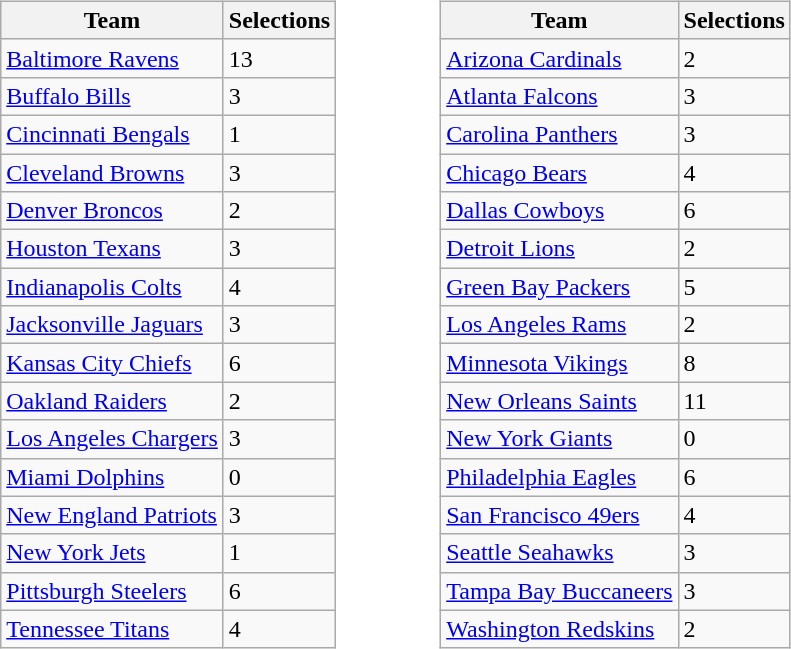<table border=0>
<tr valign="top">
<td style="padding-left:50px"><br><table class="wikitable sortable">
<tr>
<th>Team</th>
<th>Selections</th>
</tr>
<tr>
<td><a href='#'>Baltimore Ravens</a></td>
<td>13</td>
</tr>
<tr>
<td><a href='#'>Buffalo Bills</a></td>
<td>3</td>
</tr>
<tr>
<td><a href='#'>Cincinnati Bengals</a></td>
<td>1</td>
</tr>
<tr>
<td><a href='#'>Cleveland Browns</a></td>
<td>3</td>
</tr>
<tr>
<td><a href='#'>Denver Broncos</a></td>
<td>2</td>
</tr>
<tr>
<td><a href='#'>Houston Texans</a></td>
<td>3</td>
</tr>
<tr>
<td><a href='#'>Indianapolis Colts</a></td>
<td>4</td>
</tr>
<tr>
<td><a href='#'>Jacksonville Jaguars</a></td>
<td>3</td>
</tr>
<tr>
<td><a href='#'>Kansas City Chiefs</a></td>
<td>6</td>
</tr>
<tr>
<td><a href='#'>Oakland Raiders</a></td>
<td>2</td>
</tr>
<tr>
<td><a href='#'>Los Angeles Chargers</a></td>
<td>3</td>
</tr>
<tr>
<td><a href='#'>Miami Dolphins</a></td>
<td>0</td>
</tr>
<tr>
<td><a href='#'>New England Patriots</a></td>
<td>3</td>
</tr>
<tr>
<td><a href='#'>New York Jets</a></td>
<td>1</td>
</tr>
<tr>
<td><a href='#'>Pittsburgh Steelers</a></td>
<td>6</td>
</tr>
<tr>
<td><a href='#'>Tennessee Titans</a></td>
<td>4</td>
</tr>
</table>
</td>
<td style="padding-left:50px"><br><table class="wikitable sortable">
<tr>
<th>Team</th>
<th>Selections</th>
</tr>
<tr>
<td><a href='#'>Arizona Cardinals</a></td>
<td>2</td>
</tr>
<tr>
<td><a href='#'>Atlanta Falcons</a></td>
<td>3</td>
</tr>
<tr>
<td><a href='#'>Carolina Panthers</a></td>
<td>3</td>
</tr>
<tr>
<td><a href='#'>Chicago Bears</a></td>
<td>4</td>
</tr>
<tr>
<td><a href='#'>Dallas Cowboys</a></td>
<td>6</td>
</tr>
<tr>
<td><a href='#'>Detroit Lions</a></td>
<td>2</td>
</tr>
<tr>
<td><a href='#'>Green Bay Packers</a></td>
<td>5</td>
</tr>
<tr>
<td><a href='#'>Los Angeles Rams</a></td>
<td>2</td>
</tr>
<tr>
<td><a href='#'>Minnesota Vikings</a></td>
<td>8</td>
</tr>
<tr>
<td><a href='#'>New Orleans Saints</a></td>
<td>11</td>
</tr>
<tr>
<td><a href='#'>New York Giants</a></td>
<td>0</td>
</tr>
<tr>
<td><a href='#'>Philadelphia Eagles</a></td>
<td>6</td>
</tr>
<tr>
<td><a href='#'>San Francisco 49ers</a></td>
<td>4</td>
</tr>
<tr>
<td><a href='#'>Seattle Seahawks</a></td>
<td>3</td>
</tr>
<tr>
<td><a href='#'>Tampa Bay Buccaneers</a></td>
<td>3</td>
</tr>
<tr>
<td><a href='#'>Washington Redskins</a></td>
<td>2</td>
</tr>
</table>
</td>
</tr>
</table>
